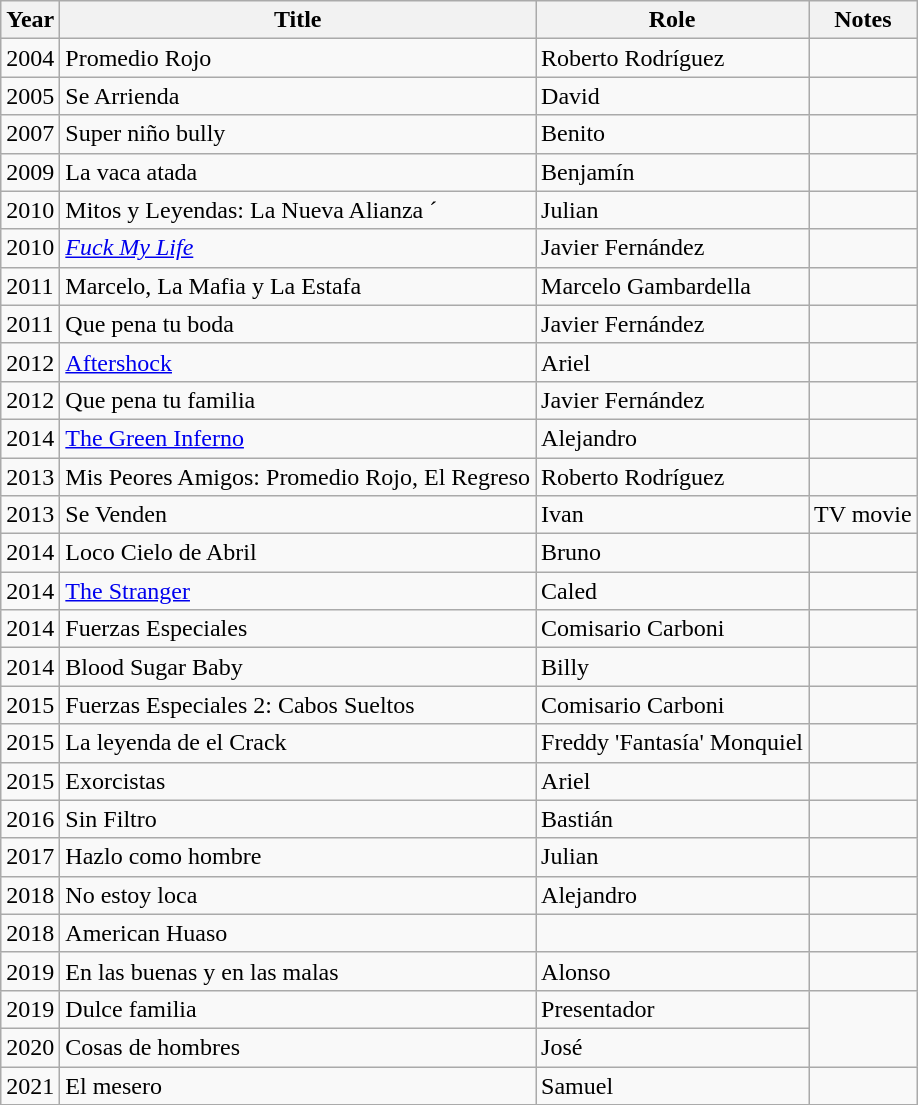<table class="wikitable plainrowheaders sortable">
<tr>
<th scope="col">Year</th>
<th scope="col">Title</th>
<th scope="col">Role</th>
<th scope="col" class="unsortable">Notes</th>
</tr>
<tr>
<td>2004</td>
<td>Promedio Rojo</td>
<td>Roberto Rodríguez</td>
<td></td>
</tr>
<tr>
<td>2005</td>
<td>Se Arrienda</td>
<td>David</td>
<td></td>
</tr>
<tr>
<td>2007</td>
<td>Super niño bully</td>
<td>Benito</td>
<td></td>
</tr>
<tr>
<td>2009</td>
<td>La vaca atada</td>
<td>Benjamín</td>
<td></td>
</tr>
<tr>
<td>2010</td>
<td>Mitos y Leyendas: La Nueva Alianza ´</td>
<td>Julian</td>
<td></td>
</tr>
<tr>
<td>2010</td>
<td><em><a href='#'>Fuck My Life</a></em></td>
<td>Javier Fernández</td>
<td></td>
</tr>
<tr>
<td>2011</td>
<td>Marcelo, La Mafia y La Estafa</td>
<td>Marcelo Gambardella</td>
<td></td>
</tr>
<tr>
<td>2011</td>
<td>Que pena tu boda</td>
<td>Javier Fernández</td>
<td></td>
</tr>
<tr>
<td>2012</td>
<td><a href='#'>Aftershock</a></td>
<td>Ariel</td>
<td></td>
</tr>
<tr>
<td>2012</td>
<td>Que pena tu familia</td>
<td>Javier Fernández</td>
<td></td>
</tr>
<tr>
<td>2014</td>
<td><a href='#'>The Green Inferno</a></td>
<td>Alejandro</td>
<td></td>
</tr>
<tr>
<td>2013</td>
<td>Mis Peores Amigos: Promedio Rojo, El Regreso</td>
<td>Roberto Rodríguez</td>
<td></td>
</tr>
<tr>
<td>2013</td>
<td>Se Venden</td>
<td>Ivan</td>
<td>TV movie</td>
</tr>
<tr>
<td>2014</td>
<td>Loco Cielo de Abril</td>
<td>Bruno</td>
<td></td>
</tr>
<tr>
<td>2014</td>
<td><a href='#'>The Stranger</a></td>
<td>Caled</td>
<td></td>
</tr>
<tr>
<td>2014</td>
<td>Fuerzas Especiales</td>
<td>Comisario Carboni</td>
<td></td>
</tr>
<tr>
<td>2014</td>
<td>Blood Sugar Baby</td>
<td>Billy</td>
<td></td>
</tr>
<tr>
<td>2015</td>
<td>Fuerzas Especiales 2: Cabos Sueltos</td>
<td>Comisario Carboni</td>
<td></td>
</tr>
<tr>
<td>2015</td>
<td>La leyenda de el Crack</td>
<td>Freddy 'Fantasía' Monquiel</td>
<td></td>
</tr>
<tr>
<td>2015</td>
<td>Exorcistas</td>
<td>Ariel</td>
<td></td>
</tr>
<tr>
<td>2016</td>
<td>Sin Filtro</td>
<td>Bastián</td>
<td></td>
</tr>
<tr>
<td>2017</td>
<td>Hazlo como hombre</td>
<td>Julian</td>
<td></td>
</tr>
<tr>
<td>2018</td>
<td>No estoy loca</td>
<td>Alejandro</td>
<td></td>
</tr>
<tr>
<td>2018</td>
<td>American Huaso</td>
<td></td>
<td></td>
</tr>
<tr>
<td>2019</td>
<td>En las buenas y en las malas</td>
<td>Alonso</td>
<td></td>
</tr>
<tr>
<td>2019</td>
<td>Dulce familia</td>
<td>Presentador</td>
</tr>
<tr>
<td>2020</td>
<td>Cosas de hombres</td>
<td>José</td>
</tr>
<tr>
<td>2021</td>
<td>El mesero</td>
<td>Samuel</td>
<td></td>
</tr>
</table>
